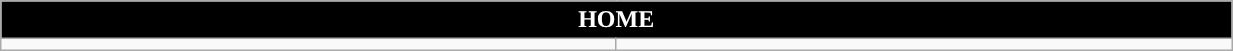<table class="wikitable collapsible collapsed" style="width:65%">
<tr>
<th colspan=6 ! style="color:white; background:black">HOME</th>
</tr>
<tr>
<td></td>
<td></td>
</tr>
</table>
